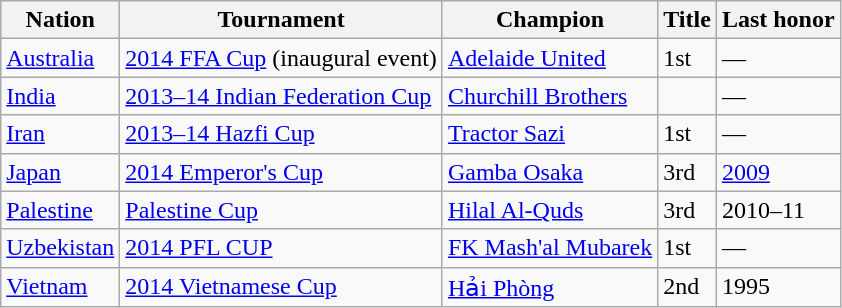<table class="wikitable sortable">
<tr>
<th>Nation</th>
<th>Tournament</th>
<th>Champion</th>
<th data-sort-type="number">Title</th>
<th>Last honor</th>
</tr>
<tr>
<td> <a href='#'>Australia</a></td>
<td><a href='#'>2014 FFA Cup</a> (inaugural event)</td>
<td><a href='#'>Adelaide United</a></td>
<td>1st</td>
<td>—</td>
</tr>
<tr>
<td> <a href='#'>India</a></td>
<td><a href='#'>2013–14 Indian Federation Cup</a></td>
<td><a href='#'>Churchill Brothers</a></td>
<td></td>
<td>—</td>
</tr>
<tr>
<td> <a href='#'>Iran</a></td>
<td><a href='#'>2013–14 Hazfi Cup</a></td>
<td><a href='#'>Tractor Sazi</a></td>
<td>1st</td>
<td>—</td>
</tr>
<tr>
<td> <a href='#'>Japan</a></td>
<td><a href='#'>2014 Emperor's Cup</a></td>
<td><a href='#'>Gamba Osaka</a></td>
<td>3rd</td>
<td><a href='#'>2009</a></td>
</tr>
<tr>
<td> <a href='#'>Palestine</a></td>
<td><a href='#'>Palestine Cup</a></td>
<td><a href='#'>Hilal Al-Quds</a></td>
<td>3rd</td>
<td>2010–11</td>
</tr>
<tr>
<td> <a href='#'>Uzbekistan</a></td>
<td><a href='#'>2014 PFL CUP</a></td>
<td><a href='#'>FK Mash'al Mubarek</a></td>
<td>1st</td>
<td>—</td>
</tr>
<tr>
<td> <a href='#'>Vietnam</a></td>
<td><a href='#'>2014 Vietnamese Cup</a></td>
<td><a href='#'>Hải Phòng</a></td>
<td>2nd</td>
<td>1995</td>
</tr>
</table>
